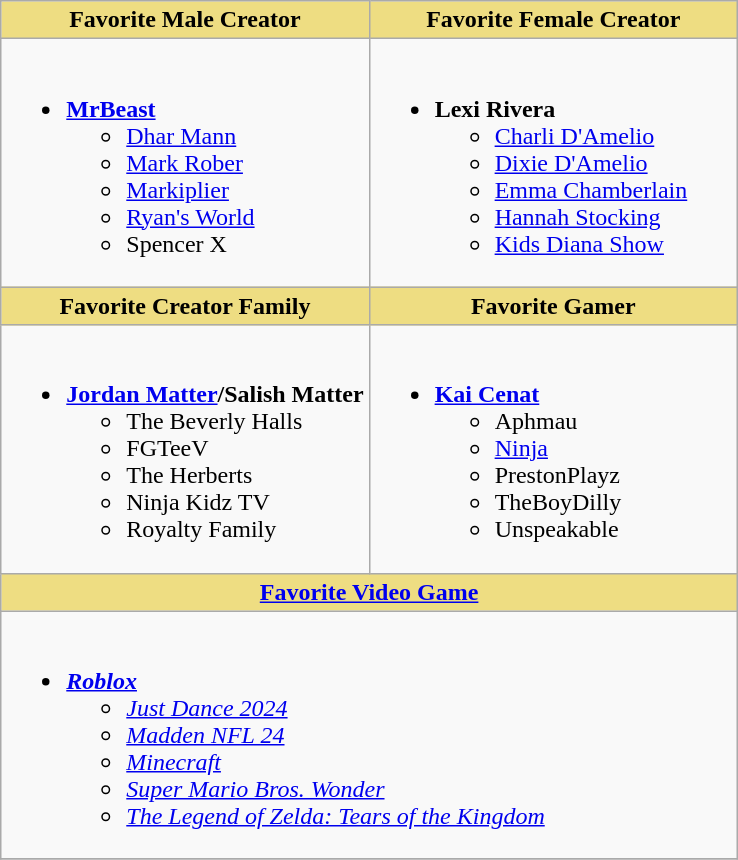<table class="wikitable">
<tr>
<th style="background:#EEDD82; width:50%">Favorite Male Creator</th>
<th style="background:#EEDD82; width:50%">Favorite Female Creator</th>
</tr>
<tr>
<td><br><ul><li><strong><a href='#'>MrBeast</a></strong><ul><li><a href='#'>Dhar Mann</a></li><li><a href='#'>Mark Rober</a></li><li><a href='#'>Markiplier</a></li><li><a href='#'>Ryan's World</a></li><li>Spencer X</li></ul></li></ul></td>
<td><br><ul><li><strong>Lexi Rivera</strong><ul><li><a href='#'>Charli D'Amelio</a></li><li><a href='#'>Dixie D'Amelio</a></li><li><a href='#'>Emma Chamberlain</a></li><li><a href='#'>Hannah Stocking</a></li><li><a href='#'>Kids Diana Show</a></li></ul></li></ul></td>
</tr>
<tr>
<th style="background:#EEDD82; width:50%">Favorite Creator Family</th>
<th style="background:#EEDD82; width:50%">Favorite Gamer</th>
</tr>
<tr>
<td><br><ul><li><strong><a href='#'>Jordan Matter</a>/Salish Matter</strong><ul><li>The Beverly Halls</li><li>FGTeeV</li><li>The Herberts</li><li>Ninja Kidz TV</li><li>Royalty Family</li></ul></li></ul></td>
<td><br><ul><li><strong><a href='#'>Kai Cenat</a></strong><ul><li>Aphmau</li><li><a href='#'>Ninja</a></li><li>PrestonPlayz</li><li>TheBoyDilly</li><li>Unspeakable</li></ul></li></ul></td>
</tr>
<tr>
<th colspan="2" style="background:#EEDD82; width:50%"><a href='#'>Favorite Video Game</a></th>
</tr>
<tr>
<td colspan="2" valign="top"><br><ul><li><strong><em><a href='#'>Roblox</a></em></strong><ul><li><em><a href='#'>Just Dance 2024</a></em></li><li><em><a href='#'>Madden NFL 24</a></em></li><li><em><a href='#'>Minecraft</a></em></li><li><em><a href='#'>Super Mario Bros. Wonder</a></em></li><li><em><a href='#'>The Legend of Zelda: Tears of the Kingdom</a></em></li></ul></li></ul></td>
</tr>
<tr>
</tr>
</table>
